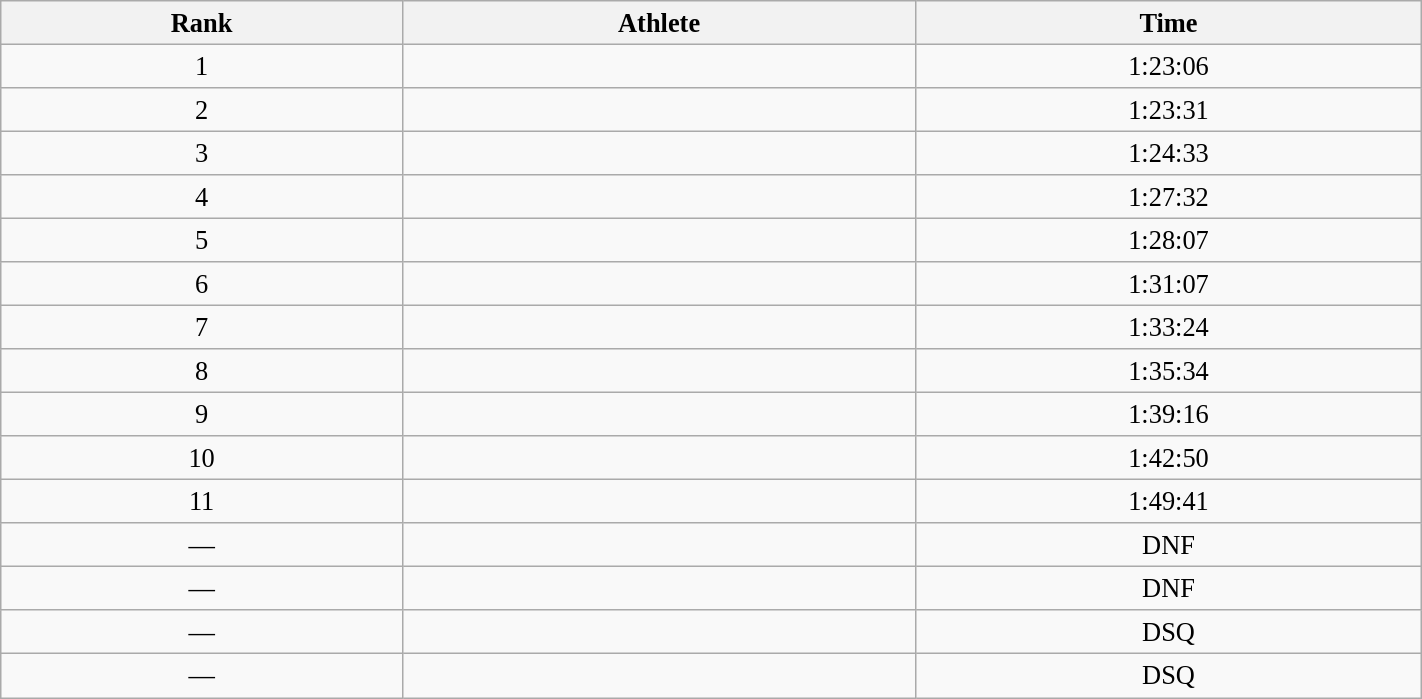<table class="wikitable" style=" text-align:center; font-size:110%;" width="75%">
<tr>
<th>Rank</th>
<th>Athlete</th>
<th>Time</th>
</tr>
<tr>
<td>1</td>
<td align=left></td>
<td>1:23:06</td>
</tr>
<tr>
<td>2</td>
<td align=left></td>
<td>1:23:31</td>
</tr>
<tr>
<td>3</td>
<td align=left></td>
<td>1:24:33</td>
</tr>
<tr>
<td>4</td>
<td align=left></td>
<td>1:27:32</td>
</tr>
<tr>
<td>5</td>
<td align=left></td>
<td>1:28:07</td>
</tr>
<tr>
<td>6</td>
<td align=left></td>
<td>1:31:07</td>
</tr>
<tr>
<td>7</td>
<td align=left></td>
<td>1:33:24</td>
</tr>
<tr>
<td>8</td>
<td align=left></td>
<td>1:35:34</td>
</tr>
<tr>
<td>9</td>
<td align=left></td>
<td>1:39:16</td>
</tr>
<tr>
<td>10</td>
<td align=left></td>
<td>1:42:50</td>
</tr>
<tr>
<td>11</td>
<td align=left></td>
<td>1:49:41</td>
</tr>
<tr>
<td>—</td>
<td align=left></td>
<td>DNF</td>
</tr>
<tr>
<td>—</td>
<td align=left></td>
<td>DNF</td>
</tr>
<tr>
<td>—</td>
<td align=left></td>
<td>DSQ</td>
</tr>
<tr>
<td>—</td>
<td align=left></td>
<td>DSQ</td>
</tr>
</table>
